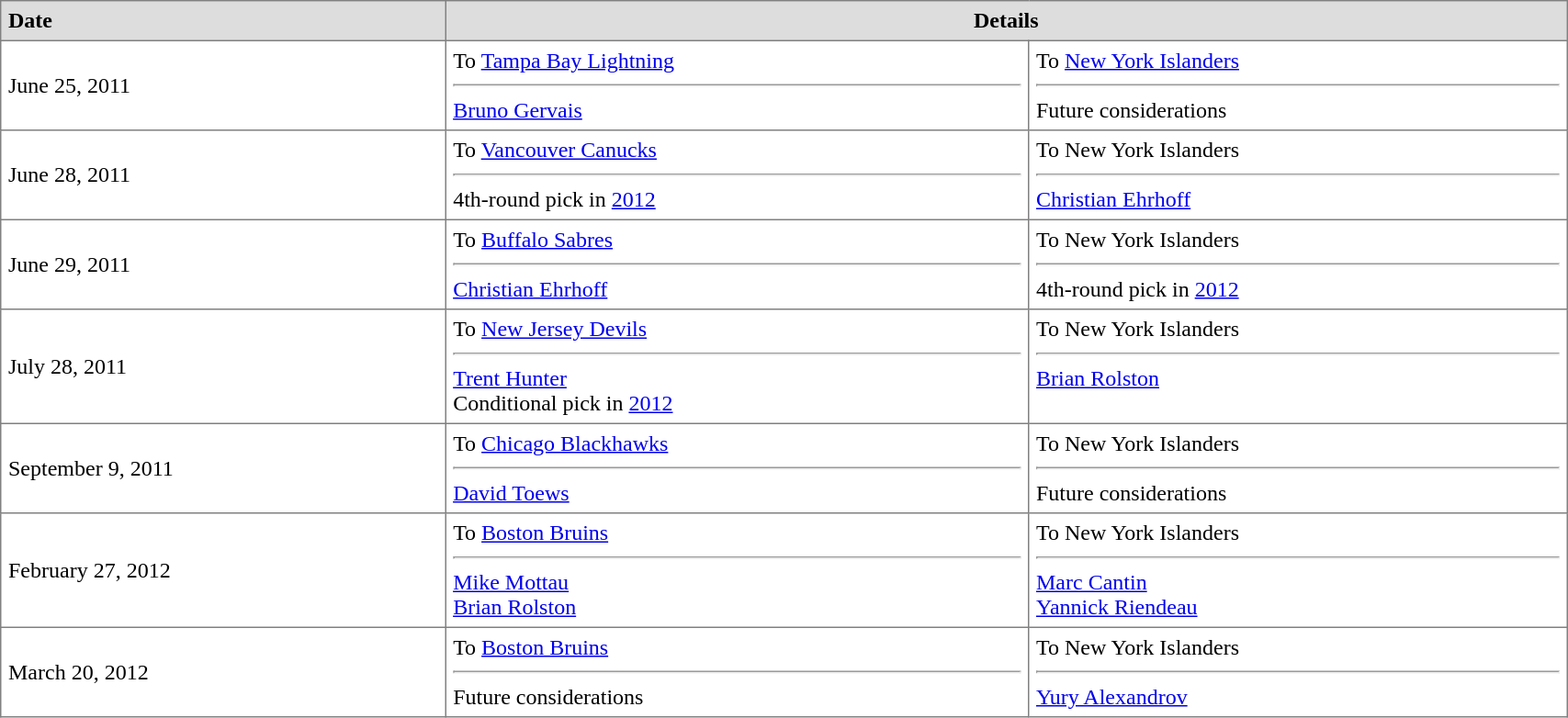<table border="1" cellpadding="5" style="border-collapse:collapse; width:90%;">
<tr style="background:#ddd;">
<th style="text-align:left;">Date</th>
<th colspan="2">Details</th>
</tr>
<tr>
<td>June 25, 2011</td>
<td valign="top">To <a href='#'>Tampa Bay Lightning</a> <hr><a href='#'>Bruno Gervais</a></td>
<td valign="top">To <a href='#'>New York Islanders</a> <hr>Future considerations</td>
</tr>
<tr>
<td>June 28, 2011</td>
<td valign="top">To <a href='#'>Vancouver Canucks</a> <hr>4th-round pick in <a href='#'>2012</a></td>
<td valign="top">To New York Islanders <hr><a href='#'>Christian Ehrhoff</a></td>
</tr>
<tr>
<td>June 29, 2011</td>
<td valign="top">To <a href='#'>Buffalo Sabres</a> <hr><a href='#'>Christian Ehrhoff</a></td>
<td valign="top">To New York Islanders <hr>4th-round pick in <a href='#'>2012</a></td>
</tr>
<tr>
<td>July 28, 2011</td>
<td valign="top">To <a href='#'>New Jersey Devils</a> <hr><a href='#'>Trent Hunter</a><br>Conditional pick in <a href='#'>2012</a></td>
<td valign="top">To New York Islanders <hr><a href='#'>Brian Rolston</a></td>
</tr>
<tr>
<td>September 9, 2011<br></td>
<td valign="top">To <a href='#'>Chicago Blackhawks</a><hr><a href='#'>David Toews</a></td>
<td valign="top">To New York Islanders<hr>Future considerations</td>
</tr>
<tr>
<td>February 27, 2012<br></td>
<td valign="top">To <a href='#'>Boston Bruins</a><hr><a href='#'>Mike Mottau</a><br><a href='#'>Brian Rolston</a></td>
<td valign="top">To New York Islanders<hr><a href='#'>Marc Cantin</a><br><a href='#'>Yannick Riendeau</a></td>
</tr>
<tr>
<td>March 20, 2012<br></td>
<td valign="top">To <a href='#'>Boston Bruins</a><hr>Future considerations</td>
<td valign="top">To New York Islanders<hr><a href='#'>Yury Alexandrov</a></td>
</tr>
</table>
